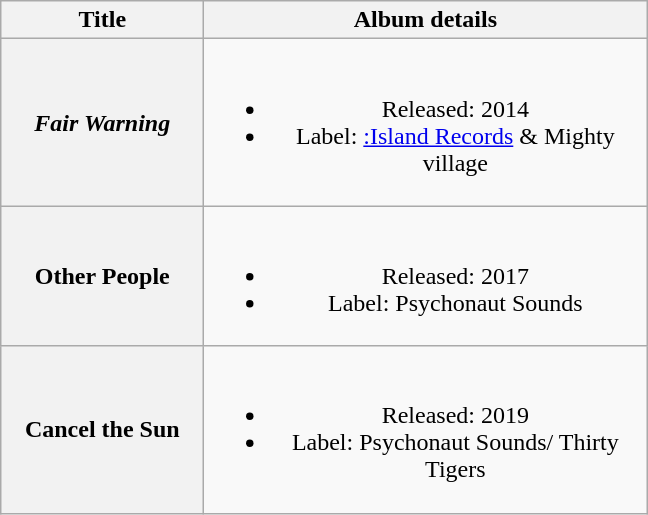<table class="wikitable plainrowheaders" style="text-align:center;">
<tr>
<th scope="col" style="width:8em;">Title</th>
<th scope="col" style="width:18em;">Album details</th>
</tr>
<tr>
<th scope="row"><em>Fair Warning</em></th>
<td><br><ul><li>Released:  2014</li><li>Label: <a href='#'>:Island Records</a> & Mighty village</li></ul></td>
</tr>
<tr>
<th scope="row">Other People</th>
<td><br><ul><li>Released:  2017</li><li>Label: Psychonaut Sounds</li></ul></td>
</tr>
<tr>
<th scope="row">Cancel the Sun</th>
<td><br><ul><li>Released:  2019</li><li>Label: Psychonaut Sounds/ Thirty Tigers</li></ul></td>
</tr>
</table>
